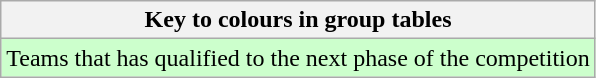<table class="wikitable">
<tr>
<th>Key to colours in group tables</th>
</tr>
<tr bgcolor=ccffcc>
<td>Teams that has qualified to the next phase of the competition</td>
</tr>
</table>
